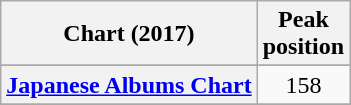<table class="wikitable sortable plainrowheaders" style="text-align:center">
<tr>
<th scope="col">Chart (2017)</th>
<th scope="col">Peak<br> position</th>
</tr>
<tr>
</tr>
<tr>
</tr>
<tr>
<th scope="row"><a href='#'>Japanese Albums Chart</a></th>
<td align="center">158</td>
</tr>
<tr>
</tr>
<tr>
</tr>
<tr>
</tr>
<tr>
</tr>
</table>
